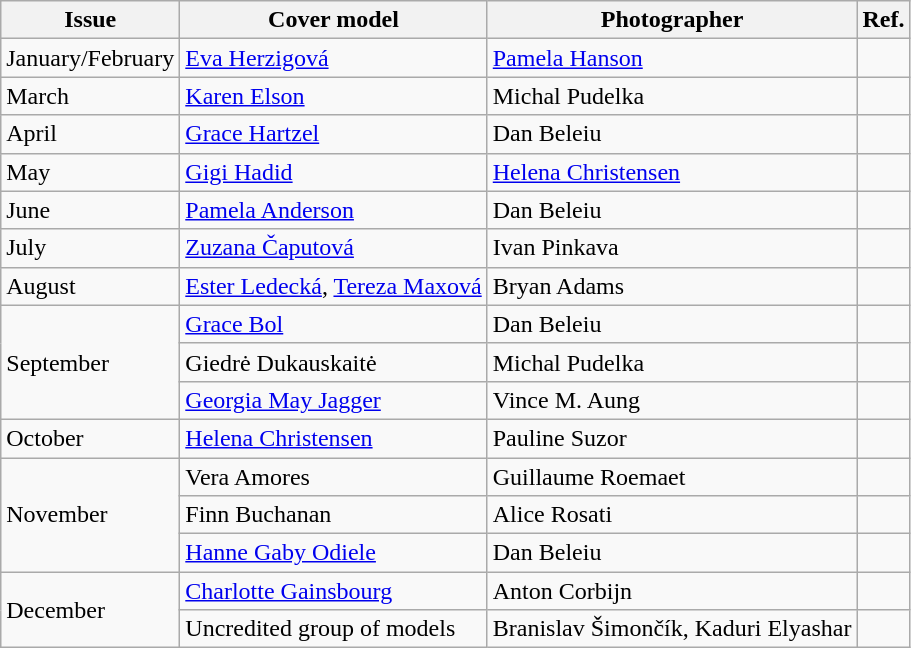<table class="sortable wikitable">
<tr>
<th>Issue</th>
<th>Cover model</th>
<th>Photographer</th>
<th>Ref.</th>
</tr>
<tr>
<td>January/February</td>
<td><a href='#'>Eva Herzigová</a></td>
<td><a href='#'>Pamela Hanson</a></td>
<td></td>
</tr>
<tr>
<td>March</td>
<td><a href='#'>Karen Elson</a></td>
<td>Michal Pudelka</td>
<td></td>
</tr>
<tr>
<td>April</td>
<td><a href='#'>Grace Hartzel</a></td>
<td>Dan Beleiu</td>
<td></td>
</tr>
<tr>
<td>May</td>
<td><a href='#'>Gigi Hadid</a></td>
<td><a href='#'>Helena Christensen</a></td>
<td></td>
</tr>
<tr>
<td>June</td>
<td><a href='#'>Pamela Anderson</a></td>
<td>Dan Beleiu</td>
<td></td>
</tr>
<tr>
<td>July</td>
<td><a href='#'>Zuzana Čaputová</a></td>
<td>Ivan Pinkava</td>
<td></td>
</tr>
<tr>
<td>August</td>
<td><a href='#'>Ester Ledecká</a>, <a href='#'>Tereza Maxová</a></td>
<td>Bryan Adams</td>
<td></td>
</tr>
<tr>
<td rowspan="3">September</td>
<td><a href='#'>Grace Bol</a></td>
<td>Dan Beleiu</td>
<td></td>
</tr>
<tr>
<td>Giedrė Dukauskaitė</td>
<td>Michal Pudelka</td>
<td></td>
</tr>
<tr>
<td><a href='#'>Georgia May Jagger</a></td>
<td>Vince M. Aung</td>
<td></td>
</tr>
<tr>
<td>October</td>
<td><a href='#'>Helena Christensen</a></td>
<td>Pauline Suzor</td>
<td></td>
</tr>
<tr>
<td rowspan="3">November</td>
<td>Vera Amores</td>
<td>Guillaume Roemaet</td>
<td></td>
</tr>
<tr>
<td>Finn Buchanan</td>
<td>Alice Rosati</td>
<td></td>
</tr>
<tr>
<td><a href='#'>Hanne Gaby Odiele</a></td>
<td>Dan Beleiu</td>
<td></td>
</tr>
<tr>
<td rowspan="2">December</td>
<td><a href='#'>Charlotte Gainsbourg</a></td>
<td>Anton Corbijn</td>
<td></td>
</tr>
<tr>
<td>Uncredited group of models</td>
<td>Branislav Šimončík, Kaduri Elyashar</td>
<td></td>
</tr>
</table>
